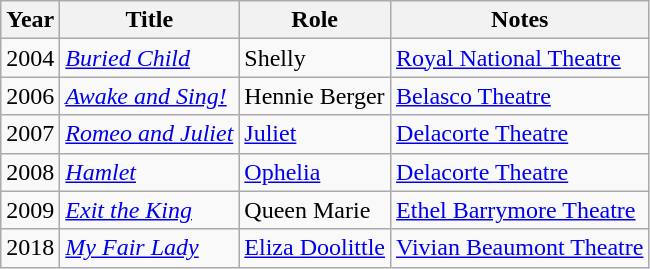<table class="wikitable sortable">
<tr>
<th scope="col">Year</th>
<th scope="col">Title</th>
<th scope="col">Role</th>
<th scope="col" class="unsortable">Notes</th>
</tr>
<tr>
<td>2004</td>
<td><em><a href='#'>Buried Child</a></em></td>
<td>Shelly</td>
<td><a href='#'>Royal National Theatre</a></td>
</tr>
<tr>
<td>2006</td>
<td><em><a href='#'>Awake and Sing!</a></em></td>
<td>Hennie Berger</td>
<td><a href='#'>Belasco Theatre</a></td>
</tr>
<tr>
<td>2007</td>
<td><em><a href='#'>Romeo and Juliet</a></em></td>
<td><a href='#'>Juliet</a></td>
<td><a href='#'>Delacorte Theatre</a></td>
</tr>
<tr>
<td>2008</td>
<td><em><a href='#'>Hamlet</a></em></td>
<td><a href='#'>Ophelia</a></td>
<td><a href='#'>Delacorte Theatre</a></td>
</tr>
<tr>
<td>2009</td>
<td><em><a href='#'>Exit the King</a></em></td>
<td>Queen Marie</td>
<td><a href='#'>Ethel Barrymore Theatre</a></td>
</tr>
<tr>
<td>2018</td>
<td><em><a href='#'>My Fair Lady</a></em></td>
<td><a href='#'>Eliza Doolittle</a></td>
<td><a href='#'>Vivian Beaumont Theatre</a></td>
</tr>
</table>
